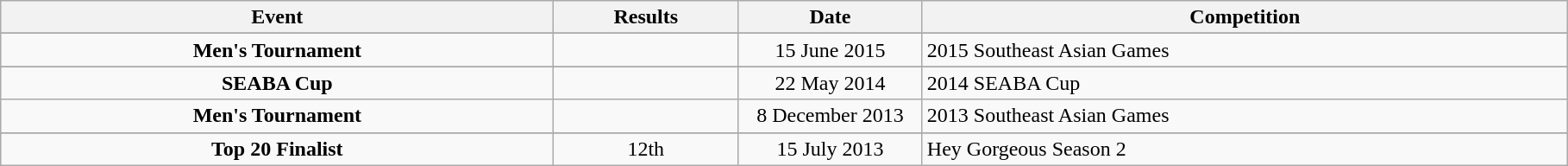<table class=wikitable width=>
<tr valign=top>
<th width=30%>Event</th>
<th width=10%>Results</th>
<th width=10%>Date</th>
<th width=35%>Competition</th>
</tr>
<tr>
</tr>
<tr valign=top>
<td align=center><strong>Men's Tournament </strong><br></td>
<td align=center></td>
<td align=center>15 June 2015</td>
<td>2015 Southeast Asian Games</td>
</tr>
<tr>
</tr>
<tr valign=top>
<td align=center><strong>SEABA Cup</strong></td>
<td align=center></td>
<td align=center>22 May 2014</td>
<td>2014 SEABA Cup</td>
</tr>
<tr valign=top>
<td align=center><strong>Men's Tournament </strong><br></td>
<td align=center></td>
<td align=center>8 December 2013</td>
<td>2013 Southeast Asian Games</td>
</tr>
<tr>
</tr>
<tr valign=top>
<td align=center><strong>Top 20 Finalist </strong><br></td>
<td align=center>12th</td>
<td align=center>15 July 2013</td>
<td>Hey Gorgeous Season 2</td>
</tr>
</table>
